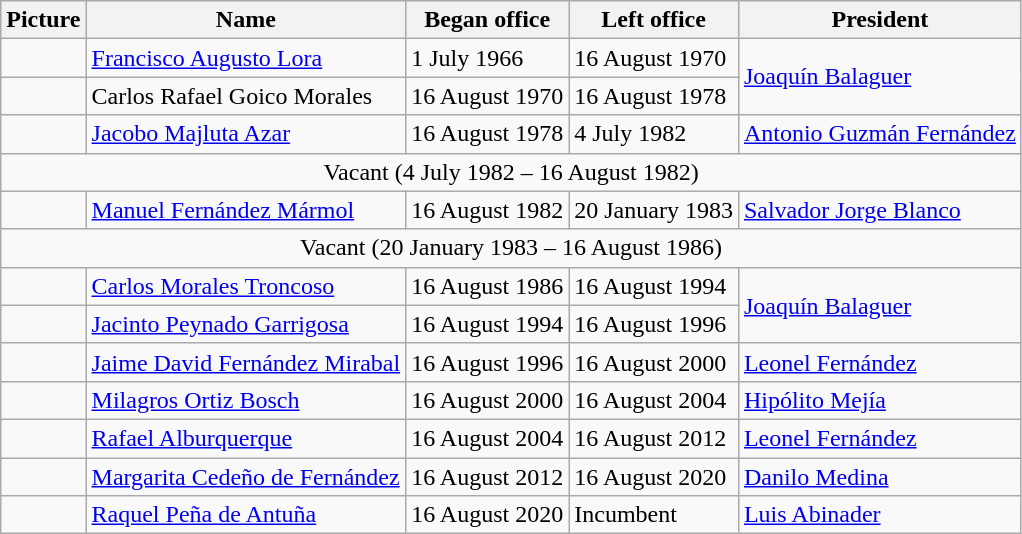<table class="wikitable">
<tr>
<th>Picture</th>
<th>Name</th>
<th>Began office</th>
<th>Left office</th>
<th>President</th>
</tr>
<tr>
<td></td>
<td><a href='#'>Francisco Augusto Lora</a></td>
<td>1 July 1966</td>
<td>16 August 1970</td>
<td rowspan=2><a href='#'>Joaquín Balaguer</a></td>
</tr>
<tr>
<td></td>
<td>Carlos Rafael Goico Morales</td>
<td>16 August 1970</td>
<td>16 August 1978</td>
</tr>
<tr>
<td></td>
<td><a href='#'>Jacobo Majluta Azar</a></td>
<td>16 August 1978</td>
<td>4 July 1982</td>
<td><a href='#'>Antonio Guzmán Fernández</a></td>
</tr>
<tr>
<td colspan=6 align=center>Vacant (4 July 1982 – 16 August 1982)</td>
</tr>
<tr>
<td></td>
<td><a href='#'>Manuel Fernández Mármol</a></td>
<td>16 August 1982</td>
<td>20 January 1983</td>
<td><a href='#'>Salvador Jorge Blanco</a></td>
</tr>
<tr>
<td colspan=6 align=center>Vacant (20 January 1983 – 16 August 1986)</td>
</tr>
<tr>
<td></td>
<td><a href='#'>Carlos Morales Troncoso</a></td>
<td>16 August 1986</td>
<td>16 August 1994</td>
<td rowspan=2><a href='#'>Joaquín Balaguer</a></td>
</tr>
<tr>
<td></td>
<td><a href='#'>Jacinto Peynado Garrigosa</a></td>
<td>16 August 1994</td>
<td>16 August 1996</td>
</tr>
<tr>
<td></td>
<td><a href='#'>Jaime David Fernández Mirabal</a></td>
<td>16 August 1996</td>
<td>16 August 2000</td>
<td><a href='#'>Leonel Fernández</a></td>
</tr>
<tr>
<td></td>
<td><a href='#'>Milagros Ortiz Bosch</a></td>
<td>16 August 2000</td>
<td>16 August 2004</td>
<td><a href='#'>Hipólito Mejía</a></td>
</tr>
<tr>
<td></td>
<td><a href='#'>Rafael Alburquerque</a></td>
<td>16 August 2004</td>
<td>16 August 2012</td>
<td><a href='#'>Leonel Fernández</a></td>
</tr>
<tr>
<td></td>
<td><a href='#'>Margarita Cedeño de Fernández</a></td>
<td>16 August 2012</td>
<td>16 August 2020</td>
<td><a href='#'>Danilo Medina</a></td>
</tr>
<tr>
<td></td>
<td><a href='#'>Raquel Peña de Antuña</a></td>
<td>16 August 2020</td>
<td>Incumbent</td>
<td><a href='#'>Luis Abinader</a></td>
</tr>
</table>
